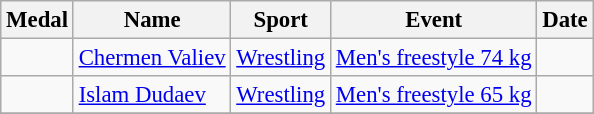<table class="wikitable sortable" style="font-size: 95%;">
<tr>
<th>Medal</th>
<th>Name</th>
<th>Sport</th>
<th>Event</th>
<th>Date</th>
</tr>
<tr>
<td></td>
<td><a href='#'>Chermen Valiev</a></td>
<td><a href='#'>Wrestling</a></td>
<td><a href='#'>Men's freestyle 74 kg</a></td>
<td></td>
</tr>
<tr>
<td></td>
<td><a href='#'>Islam Dudaev</a></td>
<td><a href='#'>Wrestling</a></td>
<td><a href='#'>Men's freestyle 65 kg</a></td>
<td></td>
</tr>
<tr>
</tr>
</table>
